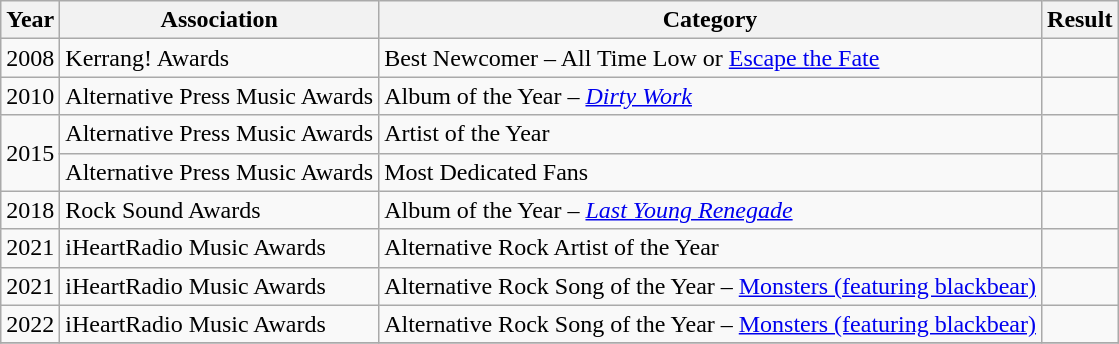<table class="wikitable">
<tr>
<th>Year</th>
<th>Association</th>
<th>Category</th>
<th>Result</th>
</tr>
<tr>
<td>2008</td>
<td>Kerrang! Awards</td>
<td>Best Newcomer – All Time Low or <a href='#'>Escape the Fate</a></td>
<td></td>
</tr>
<tr>
<td>2010</td>
<td>Alternative Press Music Awards</td>
<td>Album of the Year – <em><a href='#'>Dirty Work</a></em></td>
<td></td>
</tr>
<tr>
<td rowspan="2">2015</td>
<td>Alternative Press Music Awards</td>
<td>Artist of the Year</td>
<td></td>
</tr>
<tr>
<td>Alternative Press Music Awards</td>
<td>Most Dedicated Fans</td>
<td></td>
</tr>
<tr>
<td>2018</td>
<td>Rock Sound Awards</td>
<td>Album of the Year – <em><a href='#'>Last Young Renegade</a></em></td>
<td></td>
</tr>
<tr>
<td>2021</td>
<td>iHeartRadio Music Awards</td>
<td>Alternative Rock Artist of the Year </td>
<td></td>
</tr>
<tr>
<td>2021</td>
<td>iHeartRadio Music Awards</td>
<td>Alternative Rock Song of the Year – <a href='#'>Monsters (featuring blackbear)</a></td>
<td></td>
</tr>
<tr>
<td>2022</td>
<td>iHeartRadio Music Awards</td>
<td>Alternative Rock Song of the Year – <a href='#'>Monsters (featuring blackbear)</a></td>
<td></td>
</tr>
<tr>
</tr>
</table>
